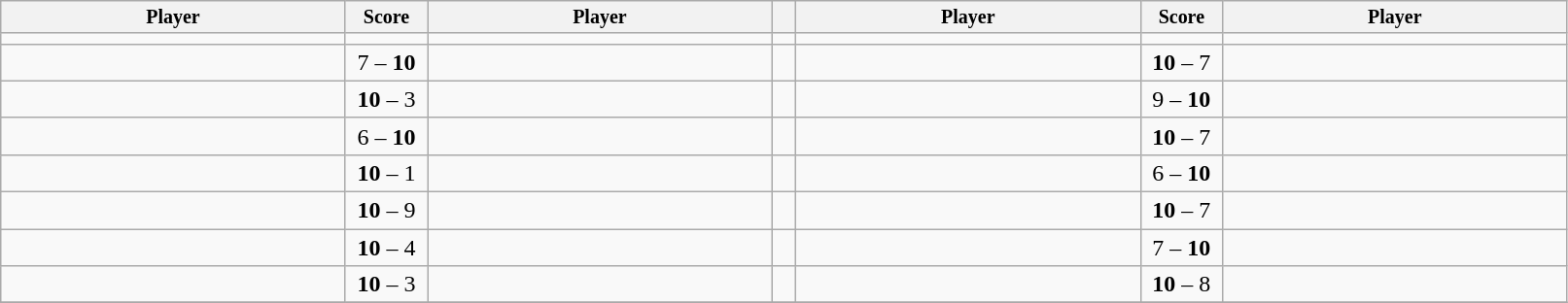<table class="wikitable">
<tr style="font-size:10pt;font-weight:bold">
<th width=230>Player</th>
<th width=50>Score</th>
<th width=230>Player</th>
<th width=10></th>
<th width=230>Player</th>
<th width=50>Score</th>
<th width=230>Player</th>
</tr>
<tr>
<td align=right></td>
<td align=center></td>
<td></td>
<td></td>
<td align=right></td>
<td align=center></td>
<td></td>
</tr>
<tr>
<td align=right></td>
<td align=center>7 – <strong>10</strong></td>
<td></td>
<td></td>
<td align=right></td>
<td align=center><strong>10</strong> – 7</td>
<td></td>
</tr>
<tr>
<td align=right></td>
<td align=center><strong>10</strong> – 3</td>
<td></td>
<td></td>
<td align=right></td>
<td align=center>9 – <strong>10</strong></td>
<td></td>
</tr>
<tr>
<td align=right></td>
<td align=center>6 – <strong>10</strong></td>
<td></td>
<td></td>
<td align=right></td>
<td align=center><strong>10</strong> – 7</td>
<td></td>
</tr>
<tr>
<td align=right></td>
<td align=center><strong>10</strong> – 1</td>
<td></td>
<td></td>
<td align=right></td>
<td align=center>6 – <strong>10</strong></td>
<td></td>
</tr>
<tr>
<td align=right></td>
<td align=center><strong>10</strong> – 9</td>
<td></td>
<td></td>
<td align=right></td>
<td align=center><strong>10</strong> – 7</td>
<td></td>
</tr>
<tr>
<td align=right></td>
<td align=center><strong>10</strong> – 4</td>
<td></td>
<td></td>
<td align=right></td>
<td align=center>7 – <strong>10</strong></td>
<td></td>
</tr>
<tr>
<td align=right></td>
<td align=center><strong>10</strong> – 3</td>
<td></td>
<td></td>
<td align=right></td>
<td align=center><strong>10</strong> – 8</td>
<td></td>
</tr>
<tr>
</tr>
</table>
